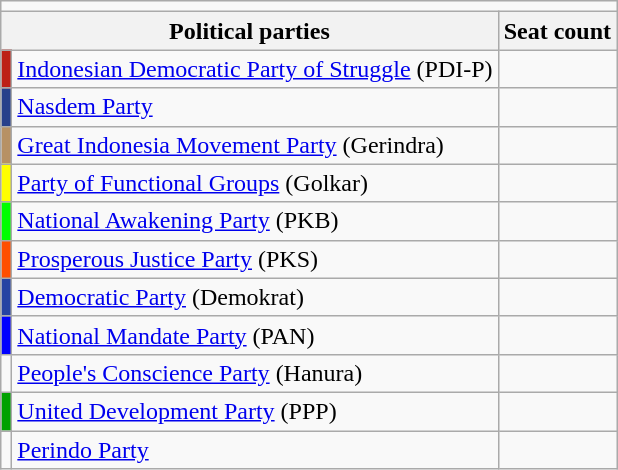<table class="wikitable">
<tr>
<td colspan="4"></td>
</tr>
<tr>
<th colspan="2">Political parties</th>
<th>Seat count</th>
</tr>
<tr>
<td bgcolor=#BD2016></td>
<td><a href='#'>Indonesian Democratic Party of Struggle</a> (PDI-P)</td>
<td></td>
</tr>
<tr>
<td bgcolor=#27408B></td>
<td><a href='#'>Nasdem Party</a></td>
<td></td>
</tr>
<tr>
<td bgcolor=#B79164></td>
<td><a href='#'>Great Indonesia Movement Party</a> (Gerindra)</td>
<td></td>
</tr>
<tr>
<td bgcolor=#FFFF00></td>
<td><a href='#'>Party of Functional Groups</a> (Golkar)</td>
<td></td>
</tr>
<tr>
<td bgcolor=#00FF00></td>
<td><a href='#'>National Awakening Party</a> (PKB)</td>
<td></td>
</tr>
<tr>
<td bgcolor=#FF4F00></td>
<td><a href='#'>Prosperous Justice Party</a> (PKS)</td>
<td></td>
</tr>
<tr>
<td bgcolor=#2643A3></td>
<td><a href='#'>Democratic Party</a> (Demokrat)</td>
<td></td>
</tr>
<tr>
<td bgcolor=#0000FF></td>
<td><a href='#'>National Mandate Party</a> (PAN)</td>
<td></td>
</tr>
<tr>
<td bgcolor=></td>
<td><a href='#'>People's Conscience Party</a> (Hanura)</td>
<td></td>
</tr>
<tr>
<td bgcolor=#00A100></td>
<td><a href='#'>United Development Party</a> (PPP)</td>
<td></td>
</tr>
<tr>
<td bgcolor=></td>
<td><a href='#'>Perindo Party</a></td>
<td></td>
</tr>
</table>
